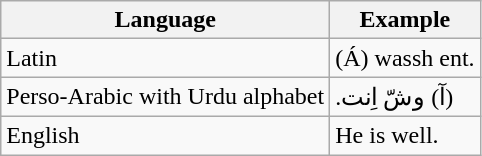<table class="wikitable">
<tr>
<th>Language</th>
<th>Example</th>
</tr>
<tr>
<td>Latin</td>
<td>(Á) wassh ent.</td>
</tr>
<tr>
<td>Perso-Arabic with Urdu alphabet</td>
<td>.آ) وشّ اِنت)</td>
</tr>
<tr>
<td>English</td>
<td>He is well.</td>
</tr>
</table>
